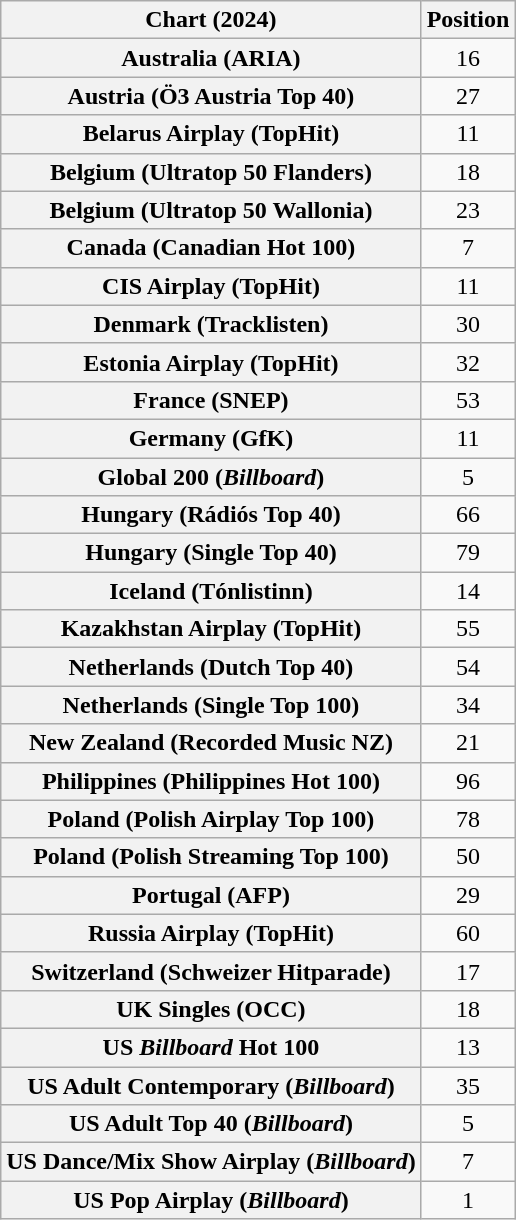<table class="wikitable sortable plainrowheaders" style="text-align:center">
<tr>
<th scope="col">Chart (2024)</th>
<th scope="col">Position</th>
</tr>
<tr>
<th scope="row">Australia (ARIA)</th>
<td>16</td>
</tr>
<tr>
<th scope="row">Austria (Ö3 Austria Top 40)</th>
<td>27</td>
</tr>
<tr>
<th scope="row">Belarus Airplay (TopHit)</th>
<td>11</td>
</tr>
<tr>
<th scope="row">Belgium (Ultratop 50 Flanders)</th>
<td>18</td>
</tr>
<tr>
<th scope="row">Belgium (Ultratop 50 Wallonia)</th>
<td>23</td>
</tr>
<tr>
<th scope="row">Canada (Canadian Hot 100)</th>
<td>7</td>
</tr>
<tr>
<th scope="row">CIS Airplay (TopHit)</th>
<td>11</td>
</tr>
<tr>
<th scope="row">Denmark (Tracklisten)</th>
<td>30</td>
</tr>
<tr>
<th scope="row">Estonia Airplay (TopHit)</th>
<td>32</td>
</tr>
<tr>
<th scope="row">France (SNEP)<br></th>
<td>53</td>
</tr>
<tr>
<th scope="row">Germany (GfK)</th>
<td>11</td>
</tr>
<tr>
<th scope="row">Global 200 (<em>Billboard</em>)</th>
<td>5</td>
</tr>
<tr>
<th scope="row">Hungary (Rádiós Top 40)</th>
<td>66</td>
</tr>
<tr>
<th scope="row">Hungary (Single Top 40)</th>
<td>79</td>
</tr>
<tr>
<th scope="row">Iceland (Tónlistinn)</th>
<td>14</td>
</tr>
<tr>
<th scope="row">Kazakhstan Airplay (TopHit)</th>
<td>55</td>
</tr>
<tr>
<th scope="row">Netherlands (Dutch Top 40)</th>
<td>54</td>
</tr>
<tr>
<th scope="row">Netherlands (Single Top 100)</th>
<td>34</td>
</tr>
<tr>
<th scope="row">New Zealand (Recorded Music NZ)</th>
<td>21</td>
</tr>
<tr>
<th scope="row">Philippines (Philippines Hot 100)</th>
<td>96</td>
</tr>
<tr>
<th scope="row">Poland (Polish Airplay Top 100)</th>
<td>78</td>
</tr>
<tr>
<th scope="row">Poland (Polish Streaming Top 100)</th>
<td>50</td>
</tr>
<tr>
<th scope="row">Portugal (AFP)</th>
<td>29</td>
</tr>
<tr>
<th scope="row">Russia Airplay (TopHit)</th>
<td>60</td>
</tr>
<tr>
<th scope="row">Switzerland (Schweizer Hitparade)</th>
<td>17</td>
</tr>
<tr>
<th scope="row">UK Singles (OCC)</th>
<td>18</td>
</tr>
<tr>
<th scope="row">US <em>Billboard</em> Hot 100</th>
<td>13</td>
</tr>
<tr>
<th scope="row">US Adult Contemporary (<em>Billboard</em>)</th>
<td>35</td>
</tr>
<tr>
<th scope="row">US Adult Top 40 (<em>Billboard</em>)</th>
<td>5</td>
</tr>
<tr>
<th scope="row">US Dance/Mix Show Airplay (<em>Billboard</em>)</th>
<td>7</td>
</tr>
<tr>
<th scope="row">US Pop Airplay (<em>Billboard</em>)</th>
<td>1</td>
</tr>
</table>
